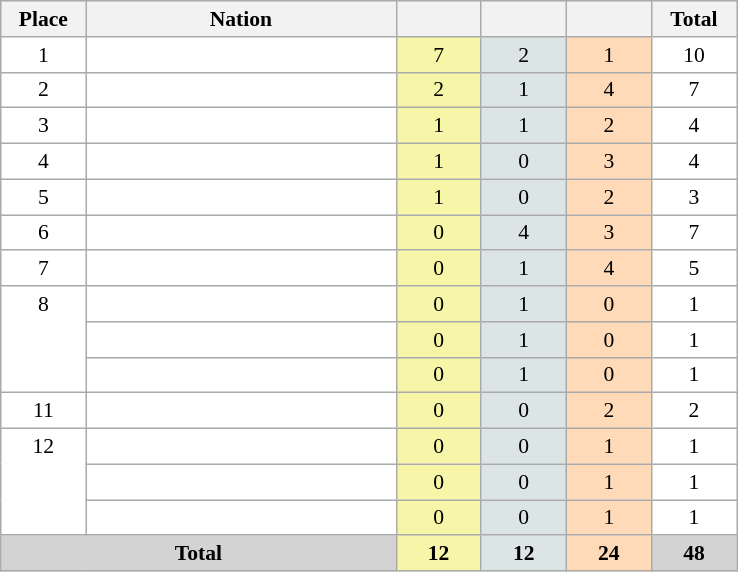<table class=wikitable style="border:1px solid #AAAAAA;font-size:90%">
<tr bgcolor="#EFEFEF">
<th width=50>Place</th>
<th width=200>Nation</th>
<th width=50></th>
<th width=50></th>
<th width=50></th>
<th width=50>Total</th>
</tr>
<tr align="center" valign="top" bgcolor="#FFFFFF">
<td>1</td>
<td align="left"></td>
<td style="background:#F7F6A8;">7</td>
<td style="background:#DCE5E5;">2</td>
<td style="background:#FFDAB9;">1</td>
<td>10</td>
</tr>
<tr align="center" valign="top" bgcolor="#FFFFFF">
<td>2</td>
<td align="left"></td>
<td style="background:#F7F6A8;">2</td>
<td style="background:#DCE5E5;">1</td>
<td style="background:#FFDAB9;">4</td>
<td>7</td>
</tr>
<tr align="center" valign="top" bgcolor="#FFFFFF">
<td>3</td>
<td align="left"></td>
<td style="background:#F7F6A8;">1</td>
<td style="background:#DCE5E5;">1</td>
<td style="background:#FFDAB9;">2</td>
<td>4</td>
</tr>
<tr align="center" valign="top" bgcolor="#FFFFFF">
<td>4</td>
<td align="left"></td>
<td style="background:#F7F6A8;">1</td>
<td style="background:#DCE5E5;">0</td>
<td style="background:#FFDAB9;">3</td>
<td>4</td>
</tr>
<tr align="center" valign="top" bgcolor="#FFFFFF">
<td>5</td>
<td align="left"></td>
<td style="background:#F7F6A8;">1</td>
<td style="background:#DCE5E5;">0</td>
<td style="background:#FFDAB9;">2</td>
<td>3</td>
</tr>
<tr align="center" valign="top" bgcolor="#FFFFFF">
<td>6</td>
<td align="left"></td>
<td style="background:#F7F6A8;">0</td>
<td style="background:#DCE5E5;">4</td>
<td style="background:#FFDAB9;">3</td>
<td>7</td>
</tr>
<tr align="center" valign="top" bgcolor="#FFFFFF">
<td>7</td>
<td align="left"></td>
<td style="background:#F7F6A8;">0</td>
<td style="background:#DCE5E5;">1</td>
<td style="background:#FFDAB9;">4</td>
<td>5</td>
</tr>
<tr align="center" valign="top" bgcolor="#FFFFFF">
<td rowspan=3 valign="center">8</td>
<td align="left"></td>
<td style="background:#F7F6A8;">0</td>
<td style="background:#DCE5E5;">1</td>
<td style="background:#FFDAB9;">0</td>
<td>1</td>
</tr>
<tr align="center" valign="top" bgcolor="#FFFFFF">
<td align="left"></td>
<td style="background:#F7F6A8;">0</td>
<td style="background:#DCE5E5;">1</td>
<td style="background:#FFDAB9;">0</td>
<td>1</td>
</tr>
<tr align="center" valign="top" bgcolor="#FFFFFF">
<td align="left"></td>
<td style="background:#F7F6A8;">0</td>
<td style="background:#DCE5E5;">1</td>
<td style="background:#FFDAB9;">0</td>
<td>1</td>
</tr>
<tr align="center" valign="top" bgcolor="#FFFFFF">
<td>11</td>
<td align="left"></td>
<td style="background:#F7F6A8;">0</td>
<td style="background:#DCE5E5;">0</td>
<td style="background:#FFDAB9;">2</td>
<td>2</td>
</tr>
<tr align="center" valign="top" bgcolor="#FFFFFF">
<td rowspan=3 valign="center">12</td>
<td align="left"></td>
<td style="background:#F7F6A8;">0</td>
<td style="background:#DCE5E5;">0</td>
<td style="background:#FFDAB9;">1</td>
<td>1</td>
</tr>
<tr align="center" valign="top" bgcolor="#FFFFFF">
<td align="left"></td>
<td style="background:#F7F6A8;">0</td>
<td style="background:#DCE5E5;">0</td>
<td style="background:#FFDAB9;">1</td>
<td>1</td>
</tr>
<tr align="center" valign="top" bgcolor="#FFFFFF">
<td align="left"></td>
<td style="background:#F7F6A8;">0</td>
<td style="background:#DCE5E5;">0</td>
<td style="background:#FFDAB9;">1</td>
<td>1</td>
</tr>
<tr align="center">
<td colspan=2 bgcolor=D3D3D3><strong>Total</strong></td>
<td style="background:#F7F6A8;"><strong>12</strong></td>
<td style="background:#DCE5E5;"><strong>12</strong></td>
<td style="background:#FFDAB9;"><strong>24</strong></td>
<td bgcolor=D3D3D3><strong>48</strong></td>
</tr>
</table>
